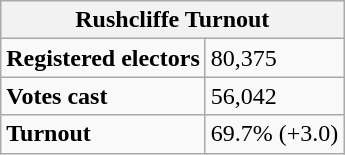<table class="wikitable" border="1">
<tr>
<th colspan="5">Rushcliffe Turnout</th>
</tr>
<tr>
<td colspan="2"><strong>Registered electors</strong></td>
<td colspan="3">80,375</td>
</tr>
<tr>
<td colspan="2"><strong>Votes cast</strong></td>
<td colspan="3">56,042</td>
</tr>
<tr>
<td colspan="2"><strong>Turnout</strong></td>
<td colspan="3">69.7% (+3.0)</td>
</tr>
</table>
